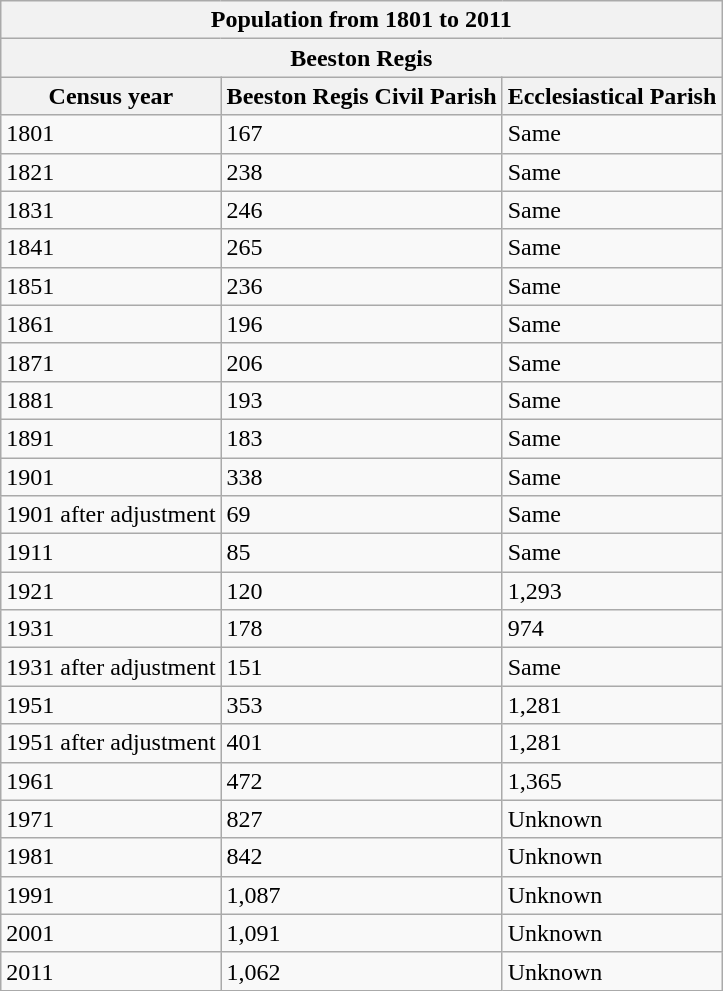<table class="wikitable">
<tr>
<th colspan="3">Population from 1801 to 2011</th>
</tr>
<tr>
<th colspan="3">Beeston Regis</th>
</tr>
<tr>
<th>Census year</th>
<th>Beeston Regis Civil Parish</th>
<th>Ecclesiastical Parish</th>
</tr>
<tr>
<td>1801</td>
<td>167</td>
<td>Same</td>
</tr>
<tr>
<td>1821</td>
<td>238</td>
<td>Same</td>
</tr>
<tr>
<td>1831</td>
<td>246</td>
<td>Same</td>
</tr>
<tr>
<td>1841</td>
<td>265</td>
<td>Same</td>
</tr>
<tr>
<td>1851</td>
<td>236</td>
<td>Same</td>
</tr>
<tr>
<td>1861</td>
<td>196</td>
<td>Same</td>
</tr>
<tr>
<td>1871</td>
<td>206</td>
<td>Same</td>
</tr>
<tr>
<td>1881</td>
<td>193</td>
<td>Same</td>
</tr>
<tr>
<td>1891</td>
<td>183</td>
<td>Same</td>
</tr>
<tr>
<td>1901</td>
<td>338</td>
<td>Same</td>
</tr>
<tr>
<td>1901 after adjustment</td>
<td>69</td>
<td>Same</td>
</tr>
<tr>
<td>1911</td>
<td>85</td>
<td>Same</td>
</tr>
<tr>
<td>1921</td>
<td>120</td>
<td>1,293</td>
</tr>
<tr>
<td>1931</td>
<td>178</td>
<td>974</td>
</tr>
<tr>
<td>1931 after adjustment</td>
<td>151</td>
<td>Same</td>
</tr>
<tr>
<td>1951</td>
<td>353</td>
<td>1,281</td>
</tr>
<tr>
<td>1951 after adjustment</td>
<td>401</td>
<td>1,281</td>
</tr>
<tr>
<td>1961</td>
<td>472</td>
<td>1,365</td>
</tr>
<tr>
<td>1971</td>
<td>827</td>
<td>Unknown</td>
</tr>
<tr>
<td>1981</td>
<td>842</td>
<td>Unknown</td>
</tr>
<tr>
<td>1991</td>
<td>1,087</td>
<td>Unknown</td>
</tr>
<tr>
<td>2001</td>
<td>1,091</td>
<td>Unknown</td>
</tr>
<tr>
<td>2011</td>
<td>1,062</td>
<td>Unknown</td>
</tr>
</table>
